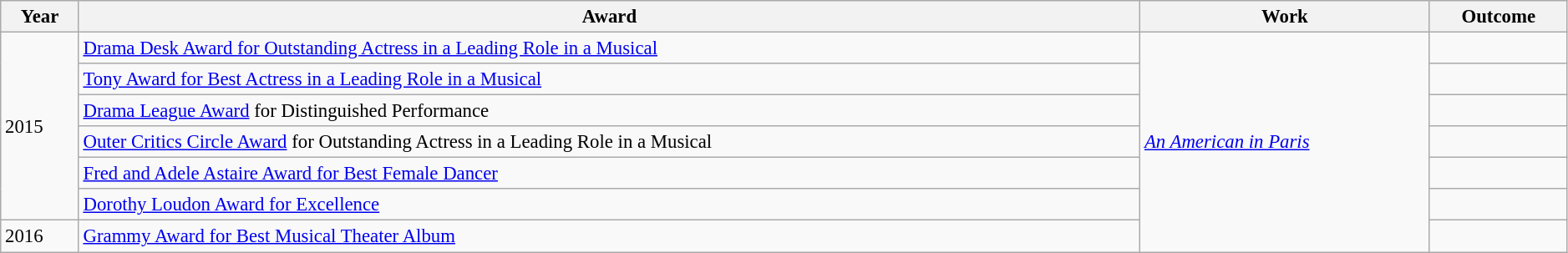<table class="wikitable sortable"  style="font-size:95%; width:99%;">
<tr style="text-align:center;">
<th>Year</th>
<th>Award</th>
<th>Work</th>
<th>Outcome</th>
</tr>
<tr>
<td rowspan="6">2015</td>
<td><a href='#'>Drama Desk Award for Outstanding Actress in a Leading Role in a Musical</a></td>
<td rowspan="7"><em><a href='#'>An American in Paris</a></em></td>
<td></td>
</tr>
<tr>
<td><a href='#'>Tony Award for Best Actress in a Leading Role in a Musical</a></td>
<td></td>
</tr>
<tr>
<td><a href='#'>Drama League Award</a> for Distinguished Performance</td>
<td></td>
</tr>
<tr>
<td><a href='#'>Outer Critics Circle Award</a> for Outstanding Actress in a Leading Role in a Musical</td>
<td></td>
</tr>
<tr>
<td><a href='#'>Fred and Adele Astaire Award for Best Female Dancer</a></td>
<td></td>
</tr>
<tr>
<td><a href='#'>Dorothy Loudon Award for Excellence</a></td>
<td></td>
</tr>
<tr>
<td>2016</td>
<td><a href='#'>Grammy Award for Best Musical Theater Album</a></td>
<td></td>
</tr>
</table>
